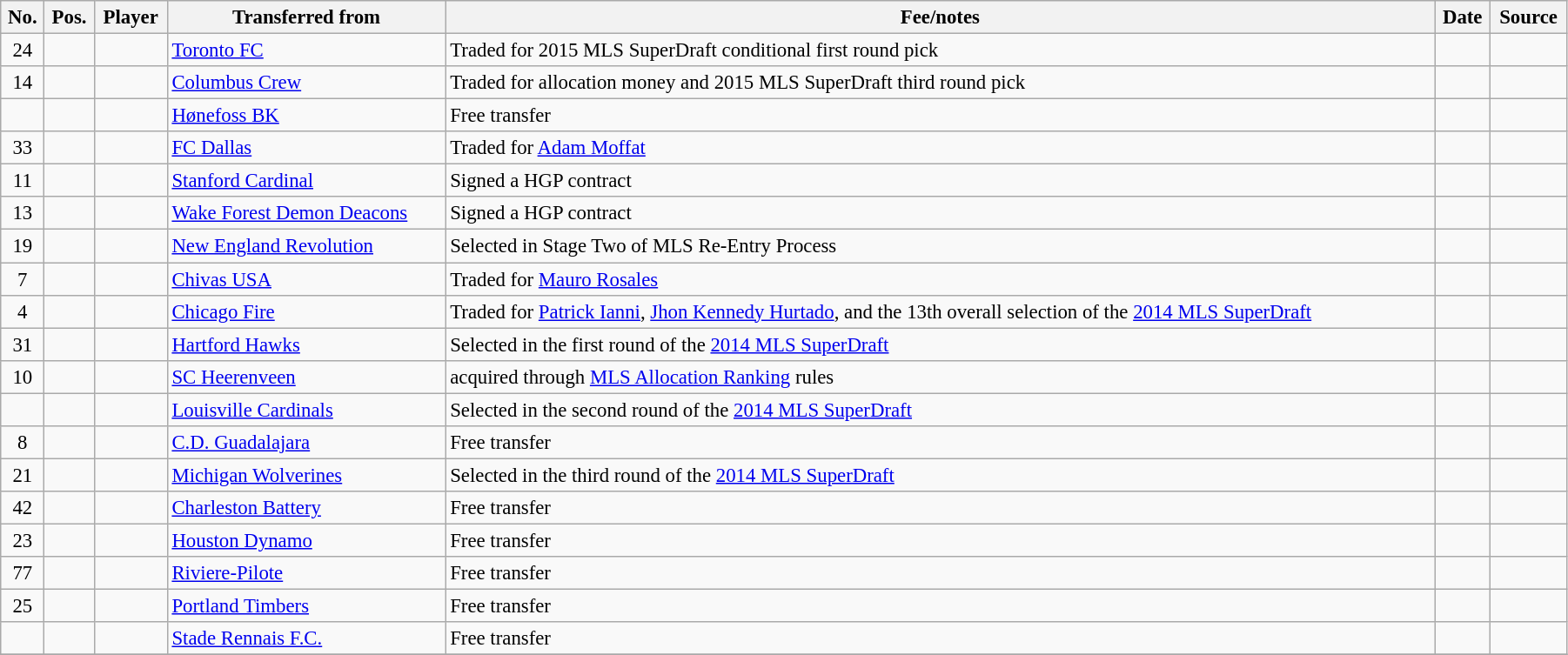<table class="wikitable sortable" style="width:95%; text-align:center; font-size:95%; text-align:left;">
<tr>
<th>No.</th>
<th><strong>Pos.</strong></th>
<th><strong>Player</strong></th>
<th><strong>Transferred from</strong></th>
<th><strong>Fee/notes</strong></th>
<th><strong>Date</strong></th>
<th>Source</th>
</tr>
<tr>
<td align=center>24</td>
<td align=center></td>
<td></td>
<td> <a href='#'>Toronto FC</a></td>
<td>Traded for 2015 MLS SuperDraft conditional first round pick</td>
<td></td>
<td></td>
</tr>
<tr>
<td align=center>14</td>
<td align=center></td>
<td></td>
<td> <a href='#'>Columbus Crew</a></td>
<td>Traded for allocation money and 2015 MLS SuperDraft third round pick</td>
<td></td>
<td></td>
</tr>
<tr>
<td></td>
<td align=center></td>
<td></td>
<td> <a href='#'>Hønefoss BK</a></td>
<td>Free transfer</td>
<td></td>
<td></td>
</tr>
<tr>
<td align=center>33</td>
<td align=center></td>
<td></td>
<td> <a href='#'>FC Dallas</a></td>
<td>Traded for <a href='#'>Adam Moffat</a></td>
<td></td>
<td></td>
</tr>
<tr>
<td align=center>11</td>
<td align=center></td>
<td></td>
<td> <a href='#'>Stanford Cardinal</a></td>
<td>Signed a HGP contract</td>
<td></td>
<td></td>
</tr>
<tr>
<td align=center>13</td>
<td align=center></td>
<td></td>
<td> <a href='#'>Wake Forest Demon Deacons</a></td>
<td>Signed a HGP contract</td>
<td></td>
<td></td>
</tr>
<tr>
<td align=center>19</td>
<td align=center></td>
<td></td>
<td> <a href='#'>New England Revolution</a></td>
<td>Selected in Stage Two of MLS Re-Entry Process</td>
<td></td>
<td></td>
</tr>
<tr>
<td align=center>7</td>
<td align=center></td>
<td></td>
<td> <a href='#'>Chivas USA</a></td>
<td>Traded for <a href='#'>Mauro Rosales</a></td>
<td></td>
<td></td>
</tr>
<tr>
<td align=center>4</td>
<td align=center></td>
<td></td>
<td> <a href='#'>Chicago Fire</a></td>
<td>Traded for <a href='#'>Patrick Ianni</a>, <a href='#'>Jhon Kennedy Hurtado</a>, and the 13th overall selection of the <a href='#'>2014 MLS SuperDraft</a></td>
<td></td>
<td></td>
</tr>
<tr>
<td align=center>31</td>
<td align=center></td>
<td></td>
<td> <a href='#'>Hartford Hawks</a></td>
<td>Selected in the first round of the <a href='#'>2014 MLS SuperDraft</a></td>
<td></td>
<td></td>
</tr>
<tr>
<td align=center>10</td>
<td align=center></td>
<td></td>
<td> <a href='#'>SC Heerenveen</a></td>
<td>acquired through <a href='#'>MLS Allocation Ranking</a> rules</td>
<td></td>
<td></td>
</tr>
<tr>
<td></td>
<td align=center></td>
<td></td>
<td> <a href='#'>Louisville Cardinals</a></td>
<td>Selected in the second round of the <a href='#'>2014 MLS SuperDraft</a></td>
<td></td>
<td></td>
</tr>
<tr>
<td align=center>8</td>
<td align=center></td>
<td></td>
<td> <a href='#'>C.D. Guadalajara</a></td>
<td>Free transfer</td>
<td></td>
<td></td>
</tr>
<tr>
<td align=center>21</td>
<td align=center></td>
<td></td>
<td> <a href='#'>Michigan Wolverines</a></td>
<td>Selected in the third round of the <a href='#'>2014 MLS SuperDraft</a></td>
<td></td>
<td></td>
</tr>
<tr>
<td align=center>42</td>
<td align=center></td>
<td></td>
<td> <a href='#'>Charleston Battery</a></td>
<td>Free transfer</td>
<td></td>
<td></td>
</tr>
<tr>
<td align=center>23</td>
<td align=center></td>
<td></td>
<td> <a href='#'>Houston Dynamo</a></td>
<td>Free transfer</td>
<td></td>
<td></td>
</tr>
<tr>
<td align=center>77</td>
<td align=center></td>
<td></td>
<td> <a href='#'>Riviere-Pilote</a></td>
<td>Free transfer</td>
<td></td>
<td></td>
</tr>
<tr>
<td align=center>25</td>
<td align=center></td>
<td></td>
<td> <a href='#'>Portland Timbers</a></td>
<td>Free transfer</td>
<td></td>
<td></td>
</tr>
<tr>
<td align=center></td>
<td align=center></td>
<td></td>
<td> <a href='#'>Stade Rennais F.C.</a></td>
<td>Free transfer</td>
<td></td>
<td></td>
</tr>
<tr>
</tr>
</table>
